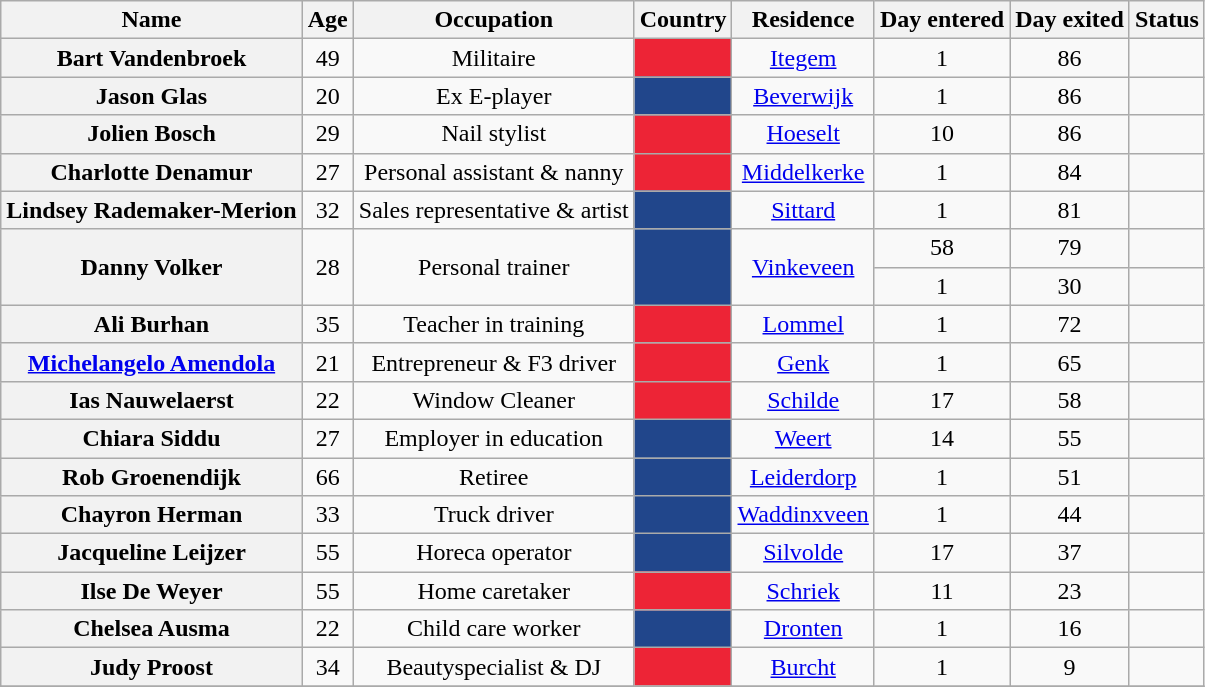<table class="wikitable sortable" style="text-align:center;">
<tr>
<th>Name</th>
<th>Age</th>
<th>Occupation</th>
<th>Country</th>
<th>Residence</th>
<th>Day entered</th>
<th>Day exited</th>
<th>Status</th>
</tr>
<tr>
<th>Bart Vandenbroek</th>
<td>49</td>
<td>Militaire</td>
<td style="background:#ED2436"></td>
<td><a href='#'>Itegem</a></td>
<td>1</td>
<td>86</td>
<td></td>
</tr>
<tr>
<th>Jason Glas</th>
<td>20</td>
<td>Ex E-player</td>
<td style="background:#21468B"></td>
<td><a href='#'>Beverwijk</a></td>
<td>1</td>
<td>86</td>
<td></td>
</tr>
<tr>
<th>Jolien Bosch</th>
<td>29</td>
<td>Nail stylist</td>
<td style="background:#ED2436"></td>
<td><a href='#'>Hoeselt</a></td>
<td>10</td>
<td>86</td>
<td></td>
</tr>
<tr>
<th>Charlotte Denamur</th>
<td>27</td>
<td>Personal assistant & nanny</td>
<td style="background:#ED2436"></td>
<td><a href='#'>Middelkerke</a></td>
<td>1</td>
<td>84</td>
<td></td>
</tr>
<tr>
<th>Lindsey Rademaker-Merion</th>
<td>32</td>
<td>Sales representative & artist</td>
<td style="background:#21468B"></td>
<td><a href='#'>Sittard</a></td>
<td>1</td>
<td>81</td>
<td></td>
</tr>
<tr>
<th rowspan=2>Danny Volker</th>
<td rowspan=2>28</td>
<td rowspan=2>Personal trainer</td>
<td rowspan=2 style="background:#21468B"></td>
<td rowspan=2><a href='#'>Vinkeveen</a></td>
<td>58</td>
<td>79</td>
<td></td>
</tr>
<tr>
<td>1</td>
<td>30</td>
<td></td>
</tr>
<tr>
<th>Ali Burhan</th>
<td>35</td>
<td>Teacher in training</td>
<td style="background:#ED2436"></td>
<td><a href='#'>Lommel</a></td>
<td>1</td>
<td>72</td>
<td></td>
</tr>
<tr>
<th><a href='#'>Michelangelo Amendola</a></th>
<td>21</td>
<td>Entrepreneur & F3 driver</td>
<td style="background:#ED2436"></td>
<td><a href='#'>Genk</a></td>
<td>1</td>
<td>65</td>
<td></td>
</tr>
<tr>
<th>Ias Nauwelaerst</th>
<td>22</td>
<td>Window Cleaner</td>
<td style="background:#ED2436"></td>
<td><a href='#'>Schilde</a></td>
<td>17</td>
<td>58</td>
<td></td>
</tr>
<tr>
<th>Chiara Siddu</th>
<td>27</td>
<td>Employer in education</td>
<td style="background:#21468B"></td>
<td><a href='#'>Weert</a></td>
<td>14</td>
<td>55</td>
<td></td>
</tr>
<tr>
<th>Rob Groenendijk</th>
<td>66</td>
<td>Retiree</td>
<td style="background:#21468B"></td>
<td><a href='#'>Leiderdorp</a></td>
<td>1</td>
<td>51</td>
<td></td>
</tr>
<tr>
<th>Chayron Herman</th>
<td>33</td>
<td>Truck driver</td>
<td style="background:#21468B"></td>
<td><a href='#'>Waddinxveen</a></td>
<td>1</td>
<td>44</td>
<td></td>
</tr>
<tr>
<th>Jacqueline Leijzer</th>
<td>55</td>
<td>Horeca operator</td>
<td style="background:#21468B"></td>
<td><a href='#'>Silvolde</a></td>
<td>17</td>
<td>37</td>
<td></td>
</tr>
<tr>
<th>Ilse De Weyer</th>
<td>55</td>
<td>Home caretaker</td>
<td style="background:#ED2436"></td>
<td><a href='#'>Schriek</a></td>
<td>11</td>
<td>23</td>
<td></td>
</tr>
<tr>
<th>Chelsea Ausma</th>
<td>22</td>
<td>Child care worker</td>
<td style="background:#21468B"></td>
<td><a href='#'>Dronten</a></td>
<td>1</td>
<td>16</td>
<td></td>
</tr>
<tr>
<th>Judy Proost</th>
<td>34</td>
<td>Beautyspecialist & DJ</td>
<td style="background:#ED2436"></td>
<td><a href='#'>Burcht</a></td>
<td>1</td>
<td>9</td>
<td></td>
</tr>
<tr>
</tr>
</table>
